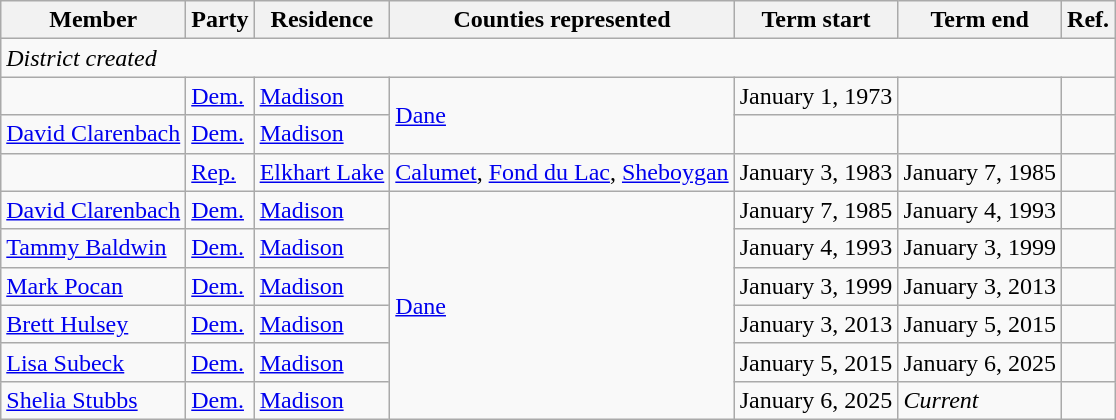<table class="wikitable">
<tr>
<th>Member</th>
<th>Party</th>
<th>Residence</th>
<th>Counties represented</th>
<th>Term start</th>
<th>Term end</th>
<th>Ref.</th>
</tr>
<tr>
<td colspan="7"><em>District created</em></td>
</tr>
<tr>
<td></td>
<td><a href='#'>Dem.</a></td>
<td><a href='#'>Madison</a></td>
<td rowspan="2"><a href='#'>Dane</a></td>
<td>January 1, 1973</td>
<td></td>
<td></td>
</tr>
<tr>
<td><a href='#'>David Clarenbach</a></td>
<td><a href='#'>Dem.</a></td>
<td><a href='#'>Madison</a></td>
<td></td>
<td></td>
<td></td>
</tr>
<tr>
<td></td>
<td><a href='#'>Rep.</a></td>
<td><a href='#'>Elkhart Lake</a></td>
<td><a href='#'>Calumet</a>, <a href='#'>Fond du Lac</a>, <a href='#'>Sheboygan</a></td>
<td>January 3, 1983</td>
<td>January 7, 1985</td>
<td></td>
</tr>
<tr>
<td><a href='#'>David Clarenbach</a></td>
<td><a href='#'>Dem.</a></td>
<td><a href='#'>Madison</a></td>
<td rowspan="6"><a href='#'>Dane</a></td>
<td>January 7, 1985</td>
<td>January 4, 1993</td>
<td></td>
</tr>
<tr>
<td><a href='#'>Tammy Baldwin</a></td>
<td><a href='#'>Dem.</a></td>
<td><a href='#'>Madison</a></td>
<td>January 4, 1993</td>
<td>January 3, 1999</td>
<td></td>
</tr>
<tr>
<td><a href='#'>Mark Pocan</a></td>
<td><a href='#'>Dem.</a></td>
<td><a href='#'>Madison</a></td>
<td>January 3, 1999</td>
<td>January 3, 2013</td>
<td></td>
</tr>
<tr>
<td><a href='#'>Brett Hulsey</a></td>
<td><a href='#'>Dem.</a></td>
<td><a href='#'>Madison</a></td>
<td>January 3, 2013</td>
<td>January 5, 2015</td>
<td></td>
</tr>
<tr>
<td><a href='#'>Lisa Subeck</a></td>
<td><a href='#'>Dem.</a></td>
<td><a href='#'>Madison</a></td>
<td>January 5, 2015</td>
<td>January 6, 2025</td>
<td></td>
</tr>
<tr>
<td><a href='#'>Shelia Stubbs</a></td>
<td><a href='#'>Dem.</a></td>
<td><a href='#'>Madison</a></td>
<td>January 6, 2025</td>
<td><em>Current</em></td>
<td></td>
</tr>
</table>
